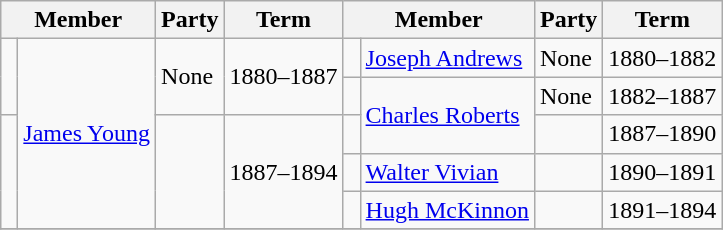<table class="wikitable">
<tr>
<th colspan="2">Member</th>
<th>Party</th>
<th>Term</th>
<th colspan="2">Member</th>
<th>Party</th>
<th>Term</th>
</tr>
<tr>
<td rowspan="2" > </td>
<td rowspan="5"><a href='#'>James Young</a></td>
<td rowspan="2">None</td>
<td rowspan="2">1880–1887</td>
<td> </td>
<td><a href='#'>Joseph Andrews</a></td>
<td>None</td>
<td>1880–1882</td>
</tr>
<tr>
<td> </td>
<td rowspan="2"><a href='#'>Charles Roberts</a></td>
<td>None</td>
<td>1882–1887</td>
</tr>
<tr>
<td rowspan="3" > </td>
<td rowspan="3"></td>
<td rowspan="3">1887–1894</td>
<td> </td>
<td></td>
<td>1887–1890</td>
</tr>
<tr>
<td> </td>
<td><a href='#'>Walter Vivian</a></td>
<td></td>
<td>1890–1891</td>
</tr>
<tr>
<td> </td>
<td><a href='#'>Hugh McKinnon</a></td>
<td></td>
<td>1891–1894</td>
</tr>
<tr>
</tr>
</table>
